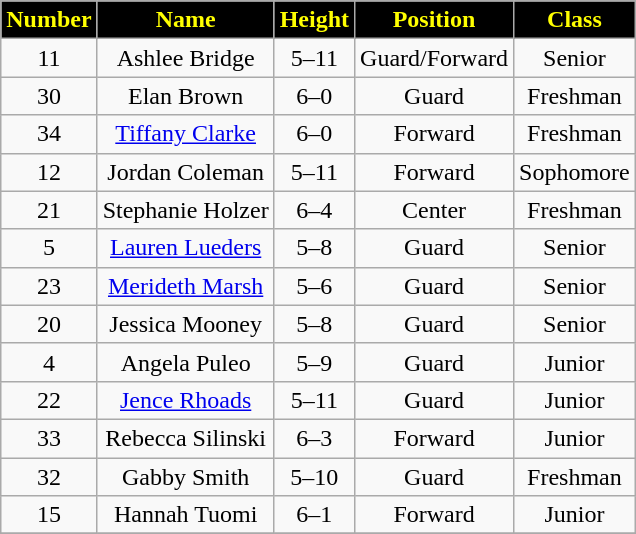<table class="wikitable" style="text-align:center">
<tr>
<th style="background:black;color:yellow;">Number</th>
<th style="background:black;color:yellow;">Name</th>
<th style="background:black;color:yellow;">Height</th>
<th style="background:black;color:yellow;">Position</th>
<th style="background:black;color:yellow;">Class</th>
</tr>
<tr>
<td>11</td>
<td>Ashlee Bridge</td>
<td>5–11</td>
<td>Guard/Forward</td>
<td>Senior</td>
</tr>
<tr>
<td>30</td>
<td>Elan Brown</td>
<td>6–0</td>
<td>Guard</td>
<td>Freshman</td>
</tr>
<tr>
<td>34</td>
<td><a href='#'>Tiffany Clarke</a></td>
<td>6–0</td>
<td>Forward</td>
<td>Freshman</td>
</tr>
<tr>
<td>12</td>
<td>Jordan Coleman</td>
<td>5–11</td>
<td>Forward</td>
<td>Sophomore</td>
</tr>
<tr>
<td>21</td>
<td>Stephanie Holzer</td>
<td>6–4</td>
<td>Center</td>
<td>Freshman</td>
</tr>
<tr>
<td>5</td>
<td><a href='#'>Lauren Lueders</a></td>
<td>5–8</td>
<td>Guard</td>
<td>Senior</td>
</tr>
<tr>
<td>23</td>
<td><a href='#'>Merideth Marsh</a></td>
<td>5–6</td>
<td>Guard</td>
<td>Senior</td>
</tr>
<tr>
<td>20</td>
<td>Jessica Mooney</td>
<td>5–8</td>
<td>Guard</td>
<td>Senior</td>
</tr>
<tr>
<td>4</td>
<td>Angela Puleo</td>
<td>5–9</td>
<td>Guard</td>
<td>Junior</td>
</tr>
<tr>
<td>22</td>
<td><a href='#'>Jence Rhoads</a></td>
<td>5–11</td>
<td>Guard</td>
<td>Junior</td>
</tr>
<tr>
<td>33</td>
<td>Rebecca Silinski</td>
<td>6–3</td>
<td>Forward</td>
<td>Junior</td>
</tr>
<tr>
<td>32</td>
<td>Gabby Smith</td>
<td>5–10</td>
<td>Guard</td>
<td>Freshman</td>
</tr>
<tr>
<td>15</td>
<td>Hannah Tuomi</td>
<td>6–1</td>
<td>Forward</td>
<td>Junior</td>
</tr>
<tr>
</tr>
</table>
